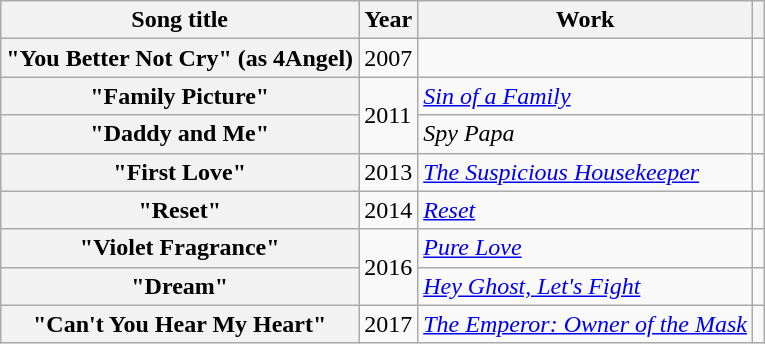<table class="wikitable plainrowheaders">
<tr>
<th scope="col">Song title</th>
<th scope="col">Year</th>
<th scope="col">Work</th>
<th></th>
</tr>
<tr>
<th scope="row">"You Better Not Cry" (as 4Angel)</th>
<td>2007</td>
<td></td>
<td></td>
</tr>
<tr>
<th scope="row">"Family Picture"</th>
<td rowspan="2">2011</td>
<td><em><a href='#'>Sin of a Family</a></em></td>
<td></td>
</tr>
<tr>
<th scope="row">"Daddy and Me"</th>
<td><em>Spy Papa</em></td>
<td></td>
</tr>
<tr>
<th scope="row">"First Love"</th>
<td>2013</td>
<td><em><a href='#'>The Suspicious Housekeeper</a></em></td>
<td></td>
</tr>
<tr>
<th scope="row">"Reset"</th>
<td>2014</td>
<td><em><a href='#'>Reset</a></em></td>
<td></td>
</tr>
<tr>
<th scope="row">"Violet Fragrance"</th>
<td rowspan="2">2016</td>
<td><em><a href='#'>Pure Love</a></em></td>
<td></td>
</tr>
<tr>
<th scope="row">"Dream"</th>
<td><em><a href='#'>Hey Ghost, Let's Fight</a></em></td>
<td></td>
</tr>
<tr>
<th scope="row">"Can't You Hear My Heart"</th>
<td>2017</td>
<td><em><a href='#'>The Emperor: Owner of the Mask</a></em></td>
<td></td>
</tr>
</table>
